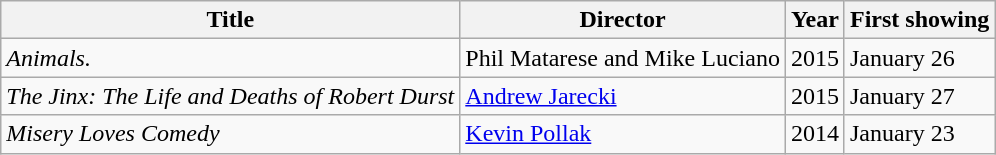<table class="wikitable sortable">
<tr>
<th>Title</th>
<th>Director</th>
<th>Year</th>
<th>First showing</th>
</tr>
<tr>
<td><em>Animals.</em></td>
<td>Phil Matarese and Mike Luciano</td>
<td>2015</td>
<td>January 26</td>
</tr>
<tr>
<td><em>The Jinx: The Life and Deaths of Robert Durst</em></td>
<td><a href='#'>Andrew Jarecki</a></td>
<td>2015</td>
<td>January 27</td>
</tr>
<tr>
<td><em>Misery Loves Comedy</em></td>
<td><a href='#'>Kevin Pollak</a></td>
<td>2014</td>
<td>January 23</td>
</tr>
</table>
